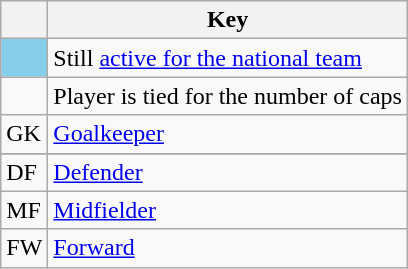<table class="wikitable">
<tr>
<th></th>
<th style="align: left">Key</th>
</tr>
<tr>
<td style="background:#87CEEB;"></td>
<td>Still <a href='#'>active for the national team</a></td>
</tr>
<tr>
<td></td>
<td>Player is tied for the number of caps</td>
</tr>
<tr>
<td>GK</td>
<td><a href='#'>Goalkeeper</a></td>
</tr>
<tr>
</tr>
<tr>
<td>DF</td>
<td><a href='#'>Defender</a></td>
</tr>
<tr>
<td>MF</td>
<td><a href='#'>Midfielder</a></td>
</tr>
<tr>
<td>FW</td>
<td><a href='#'>Forward</a></td>
</tr>
</table>
